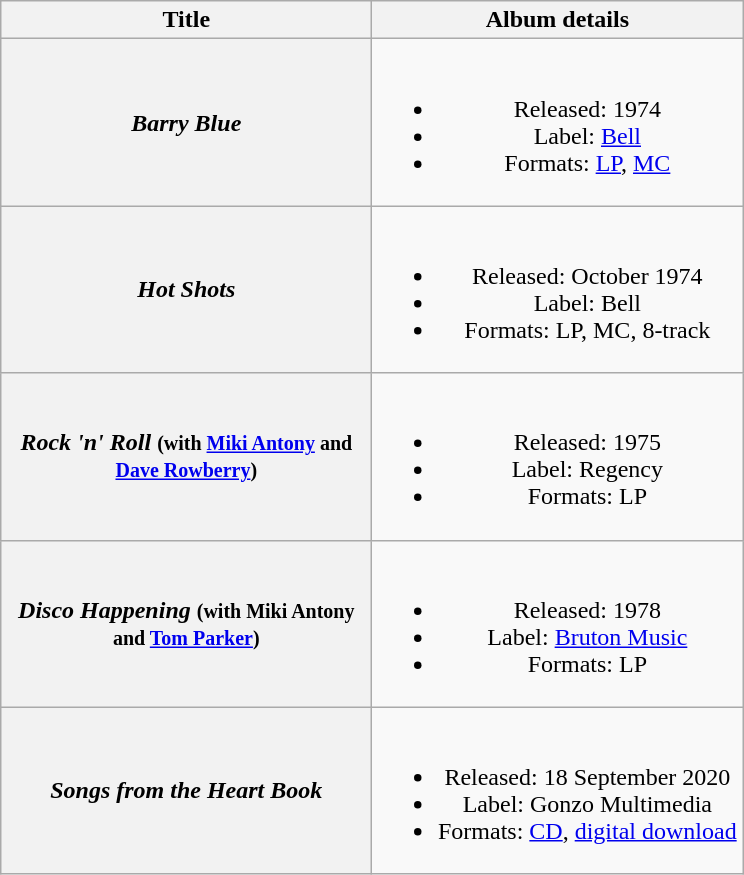<table class="wikitable plainrowheaders" style="text-align:center;">
<tr>
<th scope="col" style="width:15em;">Title</th>
<th scope="col" style="width:15em;">Album details</th>
</tr>
<tr>
<th scope="row"><em>Barry Blue</em></th>
<td><br><ul><li>Released: 1974</li><li>Label: <a href='#'>Bell</a></li><li>Formats: <a href='#'>LP</a>, <a href='#'>MC</a></li></ul></td>
</tr>
<tr>
<th scope="row"><em>Hot Shots</em></th>
<td><br><ul><li>Released: October 1974</li><li>Label: Bell</li><li>Formats: LP, MC, 8-track</li></ul></td>
</tr>
<tr>
<th scope="row"><em>Rock 'n' Roll</em> <small>(with <a href='#'>Miki Antony</a> and <a href='#'>Dave Rowberry</a>)</small></th>
<td><br><ul><li>Released: 1975</li><li>Label: Regency</li><li>Formats: LP</li></ul></td>
</tr>
<tr>
<th scope="row"><em>Disco Happening</em> <small>(with Miki Antony and <a href='#'>Tom Parker</a>)</small></th>
<td><br><ul><li>Released: 1978</li><li>Label: <a href='#'>Bruton Music</a></li><li>Formats: LP</li></ul></td>
</tr>
<tr>
<th scope="row"><em>Songs from the Heart Book</em></th>
<td><br><ul><li>Released: 18 September 2020</li><li>Label: Gonzo Multimedia</li><li>Formats: <a href='#'>CD</a>, <a href='#'>digital download</a></li></ul></td>
</tr>
</table>
